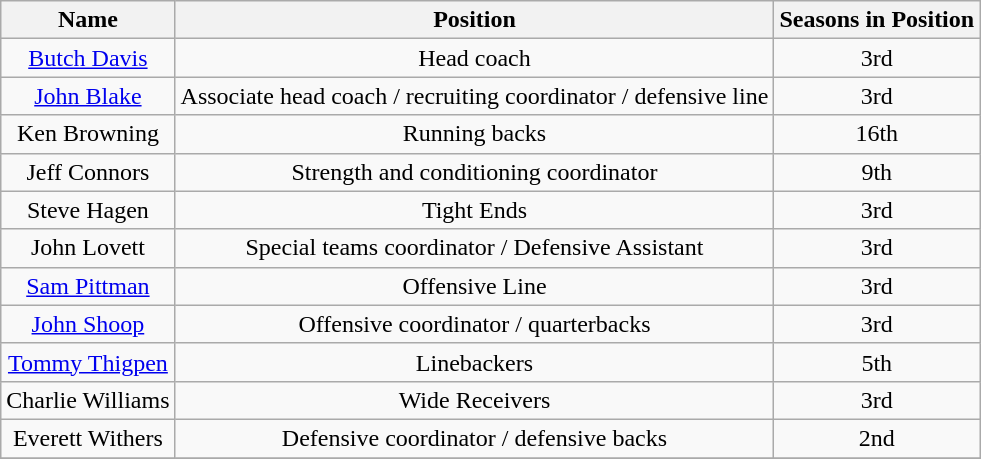<table class="wikitable">
<tr>
<th><strong>Name</strong></th>
<th><strong>Position</strong></th>
<th><strong>Seasons in Position</strong></th>
</tr>
<tr align="center">
<td><a href='#'>Butch Davis</a></td>
<td>Head coach</td>
<td>3rd</td>
</tr>
<tr align="center">
<td><a href='#'>John Blake</a></td>
<td>Associate head coach / recruiting coordinator / defensive line</td>
<td>3rd</td>
</tr>
<tr align="center">
<td>Ken Browning</td>
<td>Running backs</td>
<td>16th</td>
</tr>
<tr align="center">
<td>Jeff Connors</td>
<td>Strength and conditioning coordinator</td>
<td>9th</td>
</tr>
<tr align="center">
<td>Steve Hagen</td>
<td>Tight Ends</td>
<td>3rd</td>
</tr>
<tr align="center">
<td>John Lovett</td>
<td>Special teams coordinator / Defensive Assistant</td>
<td>3rd</td>
</tr>
<tr align="center">
<td><a href='#'>Sam Pittman</a></td>
<td>Offensive Line</td>
<td>3rd</td>
</tr>
<tr align="center">
<td><a href='#'>John Shoop</a></td>
<td>Offensive coordinator / quarterbacks</td>
<td>3rd</td>
</tr>
<tr align="center">
<td><a href='#'>Tommy Thigpen</a></td>
<td>Linebackers</td>
<td>5th</td>
</tr>
<tr align="center">
<td>Charlie Williams</td>
<td>Wide Receivers</td>
<td>3rd</td>
</tr>
<tr align="center">
<td>Everett Withers</td>
<td>Defensive coordinator / defensive backs</td>
<td>2nd</td>
</tr>
<tr>
</tr>
</table>
